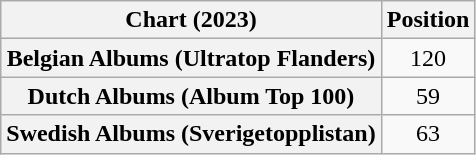<table class="wikitable sortable plainrowheaders" style="text-align:center">
<tr>
<th scope="col">Chart (2023)</th>
<th scope="col">Position</th>
</tr>
<tr>
<th scope="row">Belgian Albums (Ultratop Flanders)</th>
<td>120</td>
</tr>
<tr>
<th scope="row">Dutch Albums (Album Top 100)</th>
<td>59</td>
</tr>
<tr>
<th scope="row">Swedish Albums (Sverigetopplistan)</th>
<td>63</td>
</tr>
</table>
